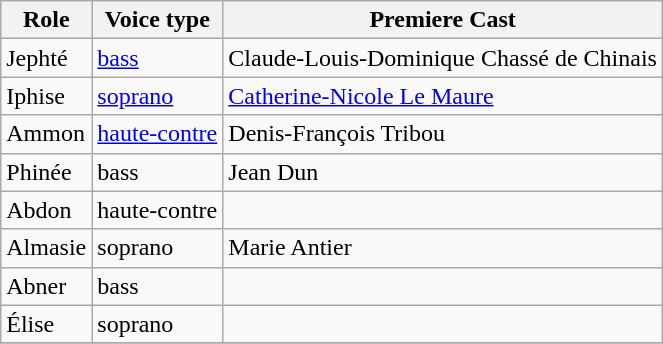<table class="wikitable">
<tr>
<th>Role</th>
<th>Voice type</th>
<th>Premiere Cast</th>
</tr>
<tr>
<td>Jephté</td>
<td><a href='#'>bass</a></td>
<td>Claude-Louis-Dominique Chassé de Chinais</td>
</tr>
<tr>
<td>Iphise</td>
<td><a href='#'>soprano</a></td>
<td><a href='#'>Catherine-Nicole Le Maure</a></td>
</tr>
<tr>
<td>Ammon</td>
<td><a href='#'>haute-contre</a></td>
<td>Denis-François Tribou</td>
</tr>
<tr>
<td>Phinée</td>
<td>bass</td>
<td>Jean Dun</td>
</tr>
<tr>
<td>Abdon</td>
<td>haute-contre</td>
<td></td>
</tr>
<tr>
<td>Almasie</td>
<td>soprano</td>
<td>Marie Antier</td>
</tr>
<tr>
<td>Abner</td>
<td>bass</td>
<td></td>
</tr>
<tr>
<td>Élise</td>
<td>soprano</td>
<td></td>
</tr>
<tr>
</tr>
</table>
